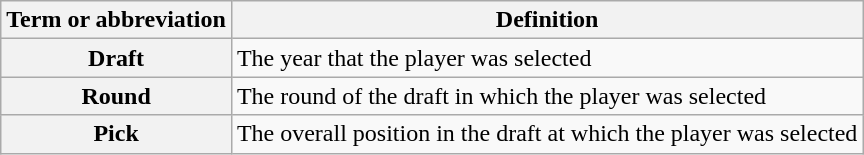<table class="wikitable">
<tr>
<th scope="col">Term or abbreviation</th>
<th scope="col">Definition</th>
</tr>
<tr>
<th scope="row">Draft</th>
<td>The year that the player was selected</td>
</tr>
<tr>
<th scope="row">Round</th>
<td>The round of the draft in which the player was selected</td>
</tr>
<tr>
<th scope="row">Pick</th>
<td>The overall position in the draft at which the player was selected<br></td>
</tr>
</table>
